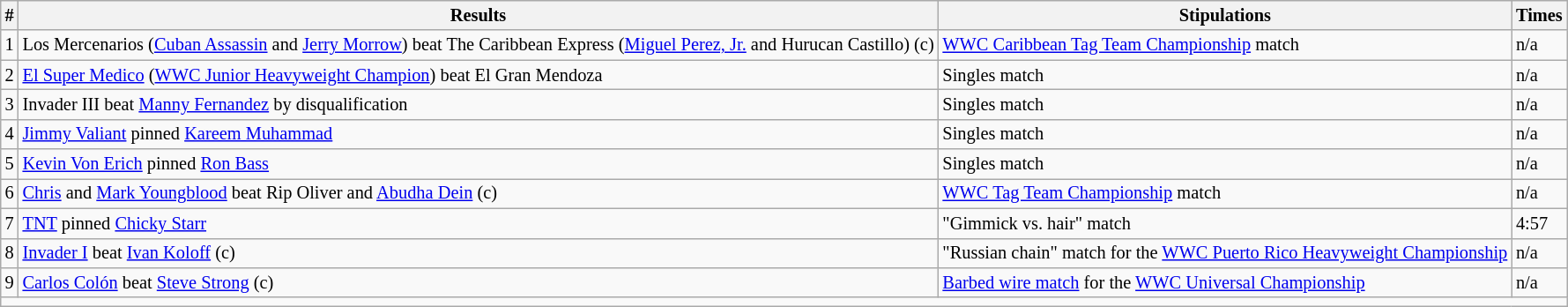<table style="font-size: 85%" class="wikitable sortable">
<tr>
<th><strong>#</strong></th>
<th><strong>Results</strong></th>
<th><strong>Stipulations</strong></th>
<th><strong>Times</strong></th>
</tr>
<tr>
<td>1</td>
<td>Los Mercenarios (<a href='#'>Cuban Assassin</a> and <a href='#'>Jerry Morrow</a>) beat The Caribbean Express (<a href='#'>Miguel Perez, Jr.</a> and Hurucan Castillo) (c)</td>
<td><a href='#'>WWC Caribbean Tag Team Championship</a> match</td>
<td>n/a</td>
</tr>
<tr>
<td>2</td>
<td><a href='#'>El Super Medico</a> (<a href='#'>WWC Junior Heavyweight Champion</a>) beat El Gran Mendoza</td>
<td>Singles match</td>
<td>n/a</td>
</tr>
<tr>
<td>3</td>
<td>Invader III beat <a href='#'>Manny Fernandez</a> by disqualification</td>
<td>Singles match</td>
<td>n/a</td>
</tr>
<tr>
<td>4</td>
<td><a href='#'>Jimmy Valiant</a> pinned <a href='#'>Kareem Muhammad</a></td>
<td>Singles match</td>
<td>n/a</td>
</tr>
<tr>
<td>5</td>
<td><a href='#'>Kevin Von Erich</a> pinned <a href='#'>Ron Bass</a></td>
<td>Singles match</td>
<td>n/a</td>
</tr>
<tr>
<td>6</td>
<td><a href='#'>Chris</a> and <a href='#'>Mark Youngblood</a> beat Rip Oliver and <a href='#'>Abudha Dein</a> (c)</td>
<td><a href='#'>WWC Tag Team Championship</a> match</td>
<td>n/a</td>
</tr>
<tr>
<td>7</td>
<td><a href='#'>TNT</a> pinned <a href='#'>Chicky Starr</a></td>
<td>"Gimmick vs. hair" match</td>
<td>4:57</td>
</tr>
<tr>
<td>8</td>
<td><a href='#'>Invader I</a> beat <a href='#'>Ivan Koloff</a> (c)</td>
<td>"Russian chain" match for the <a href='#'>WWC Puerto Rico Heavyweight Championship</a></td>
<td>n/a</td>
</tr>
<tr>
<td>9</td>
<td><a href='#'>Carlos Colón</a> beat <a href='#'>Steve Strong</a> (c)</td>
<td><a href='#'>Barbed wire match</a> for the <a href='#'>WWC Universal Championship</a></td>
<td>n/a</td>
</tr>
<tr>
<td colspan=4></td>
</tr>
</table>
